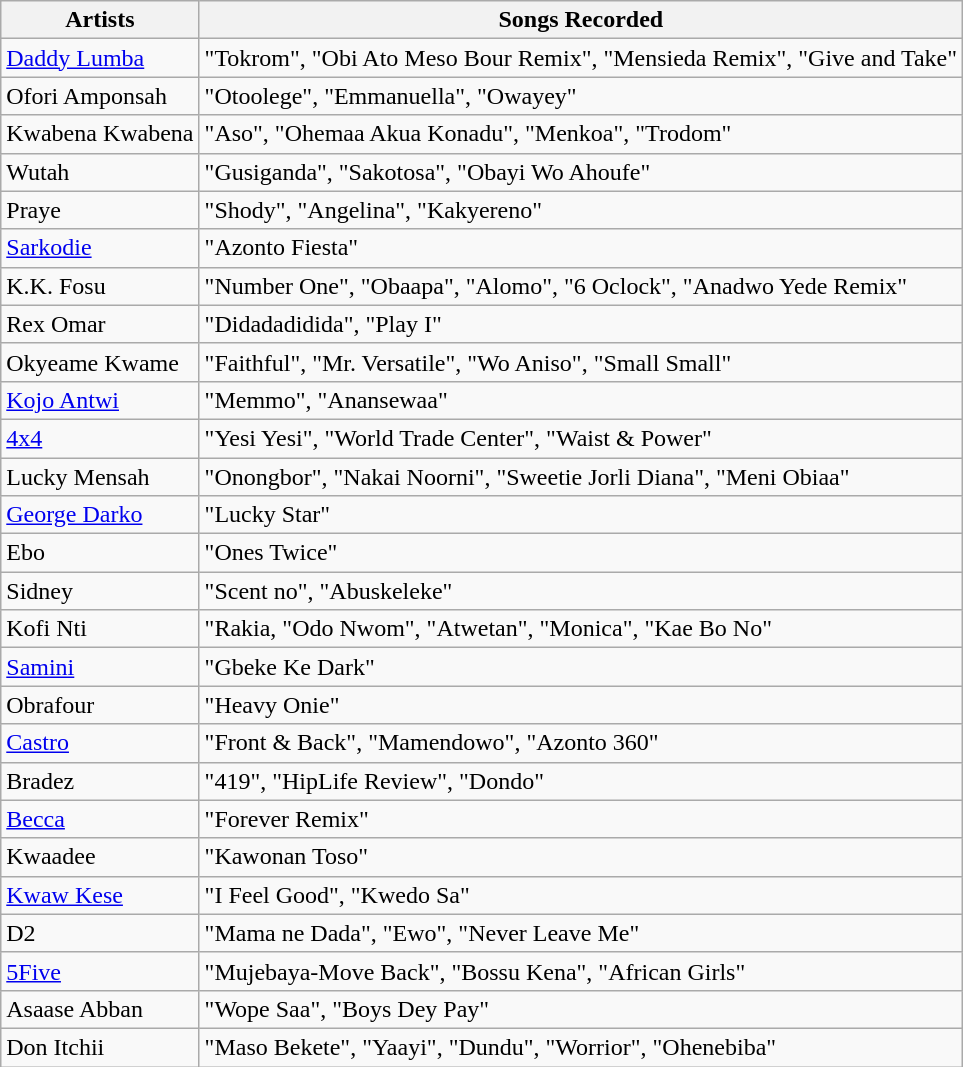<table class="wikitable sortable">
<tr>
<th>Artists</th>
<th>Songs Recorded</th>
</tr>
<tr>
<td><a href='#'>Daddy Lumba</a></td>
<td>"Tokrom", "Obi Ato Meso Bour Remix", "Mensieda Remix", "Give and Take"</td>
</tr>
<tr>
<td>Ofori Amponsah</td>
<td>"Otoolege", "Emmanuella", "Owayey"</td>
</tr>
<tr>
<td>Kwabena Kwabena</td>
<td>"Aso", "Ohemaa Akua Konadu", "Menkoa", "Trodom"</td>
</tr>
<tr>
<td>Wutah</td>
<td>"Gusiganda", "Sakotosa", "Obayi Wo Ahoufe"</td>
</tr>
<tr>
<td>Praye</td>
<td>"Shody", "Angelina", "Kakyereno"</td>
</tr>
<tr>
<td><a href='#'>Sarkodie</a></td>
<td>"Azonto Fiesta"</td>
</tr>
<tr>
<td>K.K. Fosu</td>
<td>"Number One", "Obaapa", "Alomo", "6 Oclock", "Anadwo Yede Remix"</td>
</tr>
<tr>
<td>Rex Omar</td>
<td>"Didadadidida", "Play I"</td>
</tr>
<tr>
<td>Okyeame Kwame</td>
<td>"Faithful", "Mr. Versatile", "Wo Aniso", "Small Small"</td>
</tr>
<tr>
<td><a href='#'>Kojo Antwi</a></td>
<td>"Memmo", "Anansewaa"</td>
</tr>
<tr>
<td><a href='#'>4x4</a></td>
<td>"Yesi Yesi", "World Trade Center", "Waist & Power"</td>
</tr>
<tr>
<td>Lucky Mensah</td>
<td>"Onongbor", "Nakai Noorni", "Sweetie Jorli Diana", "Meni Obiaa"</td>
</tr>
<tr>
<td><a href='#'>George Darko</a></td>
<td>"Lucky Star"</td>
</tr>
<tr>
<td>Ebo</td>
<td>"Ones Twice"</td>
</tr>
<tr>
<td>Sidney</td>
<td>"Scent no", "Abuskeleke"</td>
</tr>
<tr>
<td>Kofi Nti</td>
<td>"Rakia, "Odo Nwom", "Atwetan", "Monica", "Kae Bo No"</td>
</tr>
<tr>
<td><a href='#'>Samini</a></td>
<td>"Gbeke Ke Dark"</td>
</tr>
<tr>
<td>Obrafour</td>
<td>"Heavy Onie"</td>
</tr>
<tr>
<td><a href='#'>Castro</a></td>
<td>"Front & Back", "Mamendowo", "Azonto 360"</td>
</tr>
<tr>
<td>Bradez</td>
<td>"419", "HipLife Review", "Dondo"</td>
</tr>
<tr>
<td><a href='#'>Becca</a></td>
<td>"Forever Remix"</td>
</tr>
<tr>
<td>Kwaadee</td>
<td>"Kawonan Toso"</td>
</tr>
<tr>
<td><a href='#'>Kwaw Kese</a></td>
<td>"I Feel Good", "Kwedo Sa"</td>
</tr>
<tr>
<td>D2</td>
<td>"Mama ne Dada", "Ewo", "Never Leave Me"</td>
</tr>
<tr>
<td><a href='#'>5Five</a></td>
<td>"Mujebaya-Move Back", "Bossu Kena", "African Girls"</td>
</tr>
<tr>
<td>Asaase Abban</td>
<td>"Wope Saa", "Boys Dey Pay"</td>
</tr>
<tr>
<td>Don Itchii</td>
<td>"Maso Bekete", "Yaayi", "Dundu", "Worrior", "Ohenebiba"</td>
</tr>
</table>
